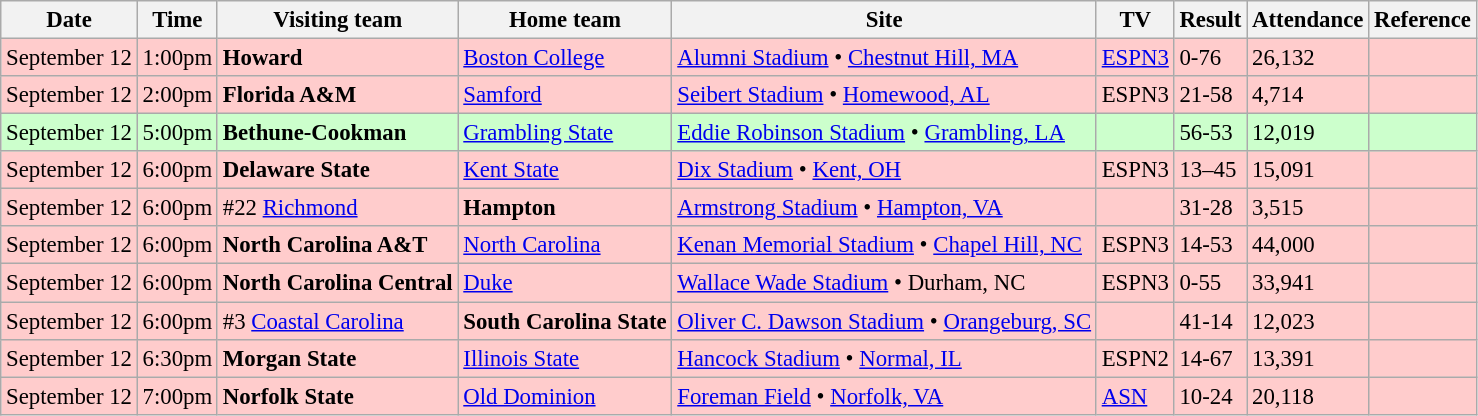<table class="wikitable" style="font-size:95%;">
<tr>
<th>Date</th>
<th>Time</th>
<th>Visiting team</th>
<th>Home team</th>
<th>Site</th>
<th>TV</th>
<th>Result</th>
<th>Attendance</th>
<th class="unsortable">Reference</th>
</tr>
<tr bgcolor=#ffcccc>
<td>September 12</td>
<td>1:00pm</td>
<td><strong>Howard</strong></td>
<td><a href='#'>Boston College</a></td>
<td><a href='#'>Alumni Stadium</a> • <a href='#'>Chestnut Hill, MA</a></td>
<td><a href='#'>ESPN3</a></td>
<td>0-76</td>
<td>26,132</td>
<td></td>
</tr>
<tr bgcolor=#ffcccc>
<td>September 12</td>
<td>2:00pm</td>
<td><strong>Florida A&M</strong></td>
<td><a href='#'>Samford</a></td>
<td><a href='#'>Seibert Stadium</a> • <a href='#'>Homewood, AL</a></td>
<td>ESPN3</td>
<td>21-58</td>
<td>4,714</td>
<td></td>
</tr>
<tr bgcolor=#ccffcc>
<td>September 12</td>
<td>5:00pm</td>
<td><strong>Bethune-Cookman</strong></td>
<td><a href='#'>Grambling State</a></td>
<td><a href='#'>Eddie Robinson Stadium</a> • <a href='#'>Grambling, LA</a></td>
<td></td>
<td>56-53</td>
<td>12,019</td>
<td></td>
</tr>
<tr bgcolor=#ffcccc>
<td>September 12</td>
<td>6:00pm</td>
<td><strong>Delaware State</strong></td>
<td><a href='#'>Kent State</a></td>
<td><a href='#'>Dix Stadium</a> • <a href='#'>Kent, OH</a></td>
<td>ESPN3</td>
<td>13–45</td>
<td>15,091</td>
<td></td>
</tr>
<tr bgcolor=#ffcccc>
<td>September 12</td>
<td>6:00pm</td>
<td>#22 <a href='#'>Richmond</a></td>
<td><strong>Hampton</strong></td>
<td><a href='#'>Armstrong Stadium</a> • <a href='#'>Hampton, VA</a></td>
<td></td>
<td>31-28</td>
<td>3,515</td>
<td></td>
</tr>
<tr bgcolor=#ffcccc>
<td>September 12</td>
<td>6:00pm</td>
<td><strong>North Carolina A&T</strong></td>
<td><a href='#'>North Carolina</a></td>
<td><a href='#'>Kenan Memorial Stadium</a> • <a href='#'>Chapel Hill, NC</a></td>
<td>ESPN3</td>
<td>14-53</td>
<td>44,000</td>
<td></td>
</tr>
<tr bgcolor=#ffcccc>
<td>September 12</td>
<td>6:00pm</td>
<td><strong>North Carolina Central</strong></td>
<td><a href='#'>Duke</a></td>
<td><a href='#'>Wallace Wade Stadium</a> • Durham, NC</td>
<td>ESPN3</td>
<td>0-55</td>
<td>33,941</td>
<td></td>
</tr>
<tr bgcolor=#ffcccc>
<td>September 12</td>
<td>6:00pm</td>
<td>#3 <a href='#'>Coastal Carolina</a></td>
<td><strong>South Carolina State</strong></td>
<td><a href='#'>Oliver C. Dawson Stadium</a> • <a href='#'>Orangeburg, SC</a></td>
<td></td>
<td>41-14</td>
<td>12,023</td>
<td></td>
</tr>
<tr bgcolor=#ffcccc>
<td>September 12</td>
<td>6:30pm</td>
<td><strong>Morgan State</strong></td>
<td><a href='#'>Illinois State</a></td>
<td><a href='#'>Hancock Stadium</a> • <a href='#'>Normal, IL</a></td>
<td>ESPN2</td>
<td>14-67</td>
<td>13,391</td>
<td></td>
</tr>
<tr bgcolor=#ffcccc>
<td>September 12</td>
<td>7:00pm</td>
<td><strong>Norfolk State</strong></td>
<td><a href='#'>Old Dominion</a></td>
<td><a href='#'>Foreman Field</a> • <a href='#'>Norfolk, VA</a></td>
<td><a href='#'>ASN</a></td>
<td>10-24</td>
<td>20,118</td>
<td></td>
</tr>
</table>
